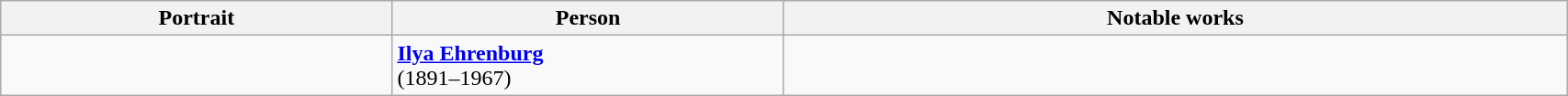<table class="wikitable" style="width:90%;">
<tr>
<th style="width:25%;">Portrait</th>
<th style="width:25%;">Person</th>
<th style="width:50%;">Notable works</th>
</tr>
<tr>
<td align=center></td>
<td><strong><a href='#'>Ilya Ehrenburg</a></strong><br> (1891–1967)</td>
<td></td>
</tr>
</table>
